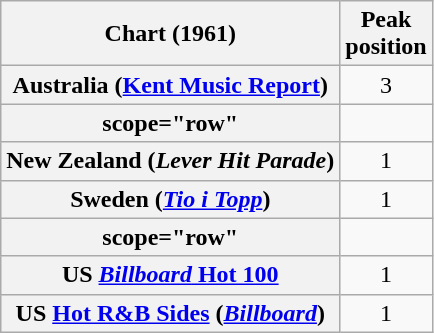<table class="wikitable sortable plainrowheaders" style="text-align:center;">
<tr>
<th scope="col">Chart (1961)</th>
<th scope="col">Peak<br>position</th>
</tr>
<tr>
<th scope="row">Australia (<a href='#'>Kent Music Report</a>)</th>
<td>3</td>
</tr>
<tr>
<th>scope="row" </th>
</tr>
<tr>
<th scope="row">New Zealand (<em>Lever Hit Parade</em>)</th>
<td style="text-align:center;">1</td>
</tr>
<tr>
<th scope="row">Sweden (<em><a href='#'>Tio i Topp</a></em>)</th>
<td style="text-align:center;">1</td>
</tr>
<tr>
<th>scope="row" </th>
</tr>
<tr>
<th scope="row">US <a href='#'><em>Billboard</em> Hot 100</a></th>
<td>1</td>
</tr>
<tr>
<th scope="row">US <a href='#'>Hot R&B Sides</a> (<a href='#'><em>Billboard</em></a>)</th>
<td>1</td>
</tr>
</table>
